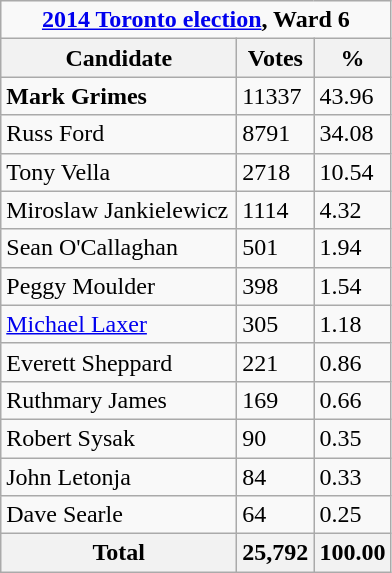<table class="wikitable">
<tr>
<td Colspan="3" align="center"><strong><a href='#'>2014 Toronto election</a>, Ward 6</strong></td>
</tr>
<tr>
<th width="150px">Candidate</th>
<th>Votes</th>
<th>%</th>
</tr>
<tr>
<td><strong>Mark Grimes</strong></td>
<td>11337</td>
<td>43.96</td>
</tr>
<tr>
<td>Russ Ford</td>
<td>8791</td>
<td>34.08</td>
</tr>
<tr>
<td>Tony Vella</td>
<td>2718</td>
<td>10.54</td>
</tr>
<tr>
<td>Miroslaw Jankielewicz</td>
<td>1114</td>
<td>4.32</td>
</tr>
<tr>
<td>Sean O'Callaghan</td>
<td>501</td>
<td>1.94</td>
</tr>
<tr>
<td>Peggy Moulder</td>
<td>398</td>
<td>1.54</td>
</tr>
<tr>
<td><a href='#'>Michael Laxer</a></td>
<td>305</td>
<td>1.18</td>
</tr>
<tr>
<td>Everett Sheppard</td>
<td>221</td>
<td>0.86</td>
</tr>
<tr>
<td>Ruthmary James</td>
<td>169</td>
<td>0.66</td>
</tr>
<tr>
<td>Robert Sysak</td>
<td>90</td>
<td>0.35</td>
</tr>
<tr>
<td>John Letonja</td>
<td>84</td>
<td>0.33</td>
</tr>
<tr>
<td>Dave Searle</td>
<td>64</td>
<td>0.25</td>
</tr>
<tr>
<th>Total</th>
<th>25,792</th>
<th>100.00</th>
</tr>
</table>
